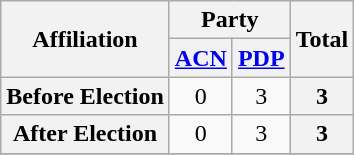<table class="wikitable" style="text-align:center">
<tr>
<th rowspan="2">Affiliation</th>
<th colspan="2">Party</th>
<th rowspan="2">Total</th>
</tr>
<tr>
<th><a href='#'>ACN</a></th>
<th><a href='#'>PDP</a></th>
</tr>
<tr>
<th>Before Election</th>
<td>0</td>
<td>3</td>
<th>3</th>
</tr>
<tr>
<th>After Election</th>
<td>0</td>
<td>3</td>
<th>3</th>
</tr>
<tr>
</tr>
</table>
